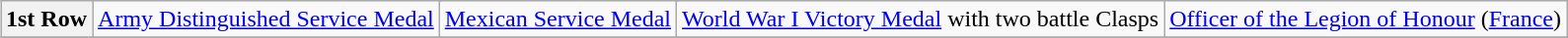<table class="wikitable" style="margin:1em auto; text-align:center;">
<tr>
<th>1st Row</th>
<td colspan="4"><a href='#'>Army Distinguished Service Medal</a></td>
<td colspan="4"><a href='#'>Mexican Service Medal</a></td>
<td colspan="4"><a href='#'>World War I Victory Medal</a> with two battle Clasps</td>
<td colspan="4"><a href='#'>Officer of the Legion of Honour</a> (<a href='#'>France</a>)</td>
</tr>
<tr>
</tr>
</table>
